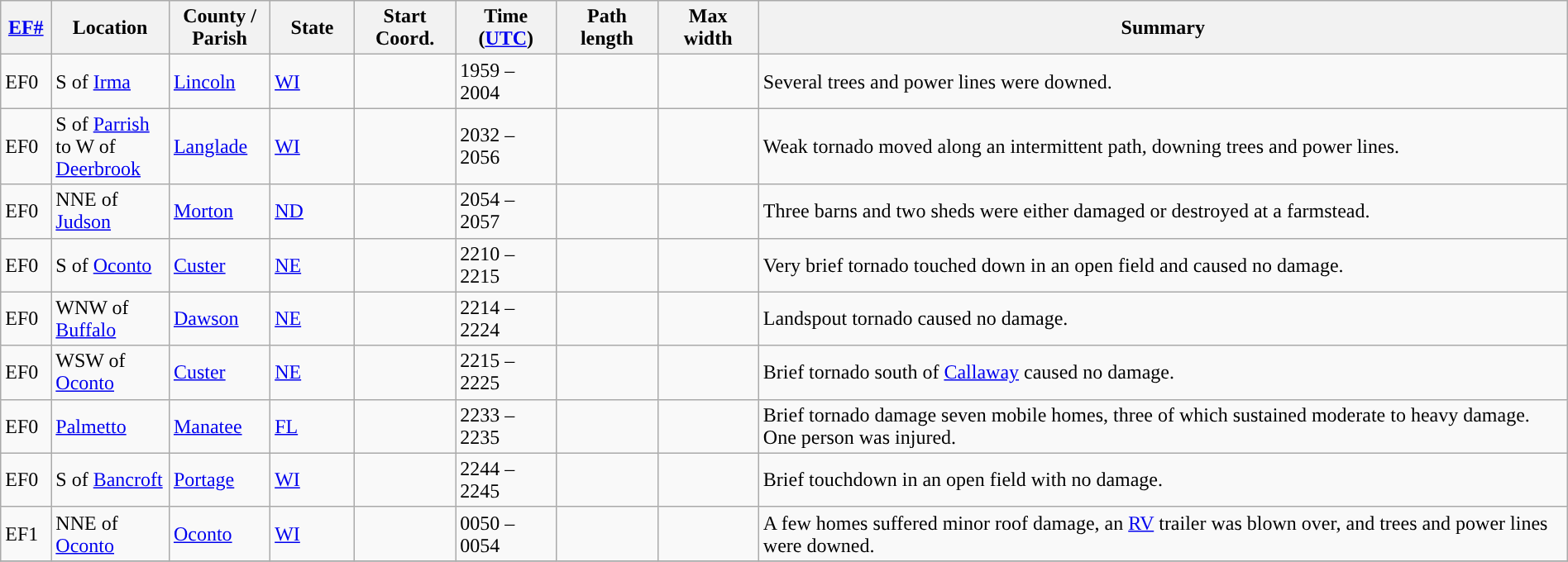<table class="wikitable sortable" style="width:100%;">
<tr>
<th scope="col" width="3%" align="center"><a href='#'>EF#</a></th>
<th scope="col" width="7%" align="center" class="unsortable">Location</th>
<th scope="col" width="6%" align="center" class="unsortable">County / Parish</th>
<th scope="col" width="5%" align="center">State</th>
<th scope="col" width="6%" align="center">Start Coord.</th>
<th scope="col" width="6%" align="center">Time (<a href='#'>UTC</a>)</th>
<th scope="col" width="6%" align="center">Path length</th>
<th scope="col" width="6%" align="center">Max width</th>
<th scope="col" width="48%" class="unsortable" align="center">Summary</th>
</tr>
<tr>
<td>EF0</td>
<td>S of <a href='#'>Irma</a></td>
<td><a href='#'>Lincoln</a></td>
<td><a href='#'>WI</a></td>
<td></td>
<td>1959 – 2004</td>
<td></td>
<td></td>
<td>Several trees and power lines were downed.</td>
</tr>
<tr>
<td>EF0</td>
<td>S of <a href='#'>Parrish</a> to W of <a href='#'>Deerbrook</a></td>
<td><a href='#'>Langlade</a></td>
<td><a href='#'>WI</a></td>
<td></td>
<td>2032 – 2056</td>
<td></td>
<td></td>
<td>Weak tornado moved along an intermittent path, downing trees and power lines.</td>
</tr>
<tr>
<td>EF0</td>
<td>NNE of <a href='#'>Judson</a></td>
<td><a href='#'>Morton</a></td>
<td><a href='#'>ND</a></td>
<td></td>
<td>2054 – 2057</td>
<td></td>
<td></td>
<td>Three barns and two sheds were either damaged or destroyed at a farmstead.</td>
</tr>
<tr>
<td>EF0</td>
<td>S of <a href='#'>Oconto</a></td>
<td><a href='#'>Custer</a></td>
<td><a href='#'>NE</a></td>
<td></td>
<td>2210 – 2215</td>
<td></td>
<td></td>
<td>Very brief tornado touched down in an open field and caused no damage.</td>
</tr>
<tr>
<td>EF0</td>
<td>WNW of <a href='#'>Buffalo</a></td>
<td><a href='#'>Dawson</a></td>
<td><a href='#'>NE</a></td>
<td></td>
<td>2214 – 2224</td>
<td></td>
<td></td>
<td>Landspout tornado caused no damage.</td>
</tr>
<tr>
<td>EF0</td>
<td>WSW of <a href='#'>Oconto</a></td>
<td><a href='#'>Custer</a></td>
<td><a href='#'>NE</a></td>
<td></td>
<td>2215 – 2225</td>
<td></td>
<td></td>
<td>Brief tornado south of <a href='#'>Callaway</a> caused no damage.</td>
</tr>
<tr>
<td>EF0</td>
<td><a href='#'>Palmetto</a></td>
<td><a href='#'>Manatee</a></td>
<td><a href='#'>FL</a></td>
<td></td>
<td>2233 – 2235</td>
<td></td>
<td></td>
<td>Brief tornado damage seven mobile homes, three of which sustained moderate to heavy damage. One person was injured.</td>
</tr>
<tr>
<td>EF0</td>
<td>S of <a href='#'>Bancroft</a></td>
<td><a href='#'>Portage</a></td>
<td><a href='#'>WI</a></td>
<td></td>
<td>2244 – 2245</td>
<td></td>
<td></td>
<td>Brief touchdown in an open field with no damage.</td>
</tr>
<tr>
<td>EF1</td>
<td>NNE of <a href='#'>Oconto</a></td>
<td><a href='#'>Oconto</a></td>
<td><a href='#'>WI</a></td>
<td></td>
<td>0050 – 0054</td>
<td></td>
<td></td>
<td>A few homes suffered minor roof damage, an <a href='#'>RV</a> trailer was blown over, and trees and power lines were downed.</td>
</tr>
<tr>
</tr>
</table>
